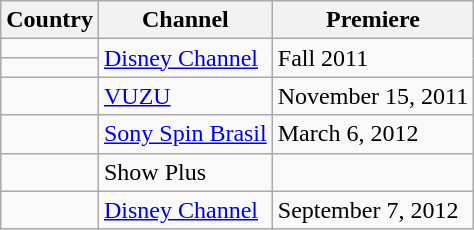<table class="wikitable">
<tr>
<th>Country</th>
<th>Channel</th>
<th>Premiere</th>
</tr>
<tr>
<td></td>
<td rowspan="2"><a href='#'>Disney Channel</a></td>
<td rowspan="2">Fall 2011</td>
</tr>
<tr>
<td></td>
</tr>
<tr>
<td></td>
<td><a href='#'>VUZU</a></td>
<td style="text-align: leftr">November 15, 2011</td>
</tr>
<tr>
<td></td>
<td><a href='#'>Sony Spin Brasil</a></td>
<td style="text-align: left">March 6, 2012</td>
</tr>
<tr>
<td></td>
<td>Show Plus</td>
<td style="text-align: left"></td>
</tr>
<tr>
<td></td>
<td><a href='#'>Disney Channel</a></td>
<td style="text-align: left">September 7, 2012</td>
</tr>
</table>
